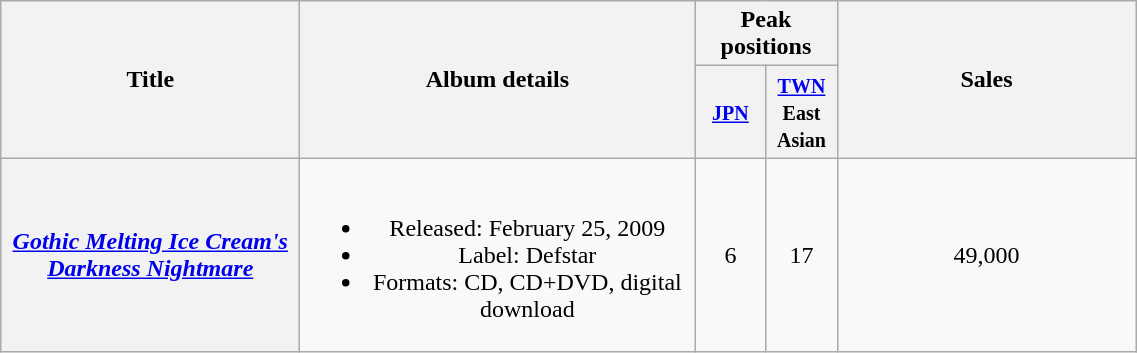<table class="wikitable plainrowheaders" style="text-align:center;">
<tr>
<th style="width:12em;" rowspan="2">Title</th>
<th style="width:16em;" rowspan="2">Album details</th>
<th colspan="2">Peak positions</th>
<th style="width:12em;" rowspan="2">Sales</th>
</tr>
<tr>
<th style="width:2.5em;"><small><a href='#'>JPN</a></small><br></th>
<th style="width:2.5em;"><small><a href='#'>TWN</a> East Asian</small><br></th>
</tr>
<tr>
<th scope="row"><em><a href='#'>Gothic Melting Ice Cream's Darkness Nightmare</a></em></th>
<td><br><ul><li>Released: February 25, 2009</li><li>Label: Defstar</li><li>Formats: CD, CD+DVD, digital download</li></ul></td>
<td>6</td>
<td>17</td>
<td>49,000</td>
</tr>
</table>
